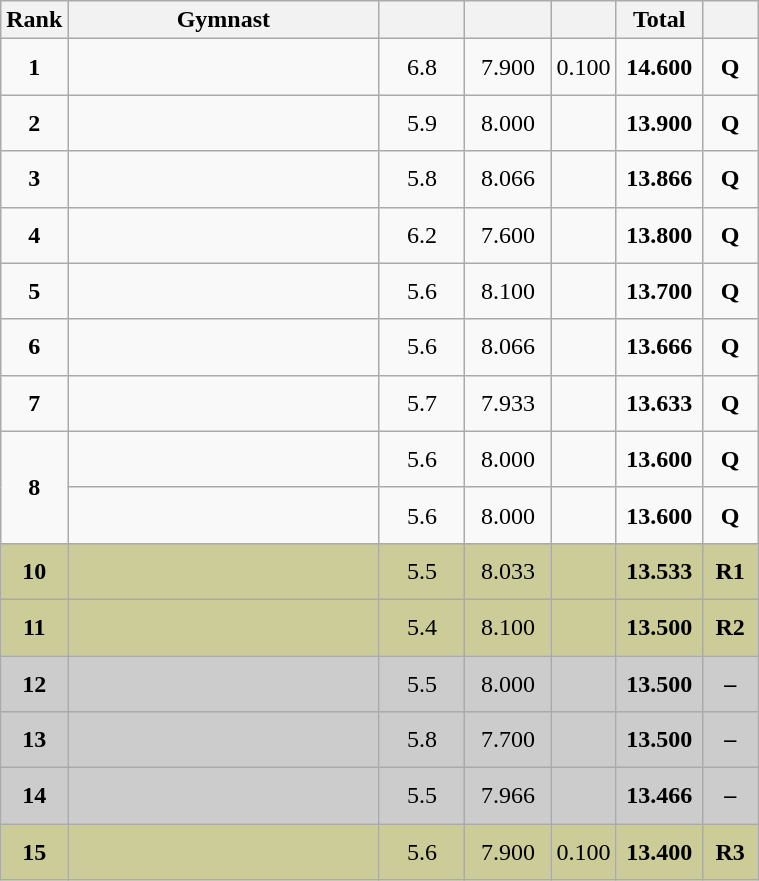<table style="text-align:center;" class="wikitable sortable">
<tr>
<th scope="col" style="width:15px;">Rank</th>
<th scope="col" style="width:200px;">Gymnast</th>
<th scope="col" style="width:50px;"><small></small></th>
<th scope="col" style="width:50px;"><small></small></th>
<th scope="col" style="width:20px;"><small></small></th>
<th scope="col" style="width:50px;">Total</th>
<th scope="col" style="width:30px;"></th>
</tr>
<tr>
<td scope="row" style="text-align:center"><strong>1</strong></td>
<td style="height:30px; text-align:left;"></td>
<td>6.8</td>
<td>7.900</td>
<td>0.100</td>
<td><strong>14.600</strong></td>
<td><strong>Q</strong></td>
</tr>
<tr>
<td scope="row" style="text-align:center"><strong>2</strong></td>
<td style="height:30px; text-align:left;"></td>
<td>5.9</td>
<td>8.000</td>
<td></td>
<td><strong>13.900</strong></td>
<td><strong>Q</strong></td>
</tr>
<tr>
<td scope="row" style="text-align:center"><strong>3</strong></td>
<td style="height:30px; text-align:left;"></td>
<td>5.8</td>
<td>8.066</td>
<td></td>
<td><strong>13.866</strong></td>
<td><strong>Q</strong></td>
</tr>
<tr>
<td scope="row" style="text-align:center"><strong>4</strong></td>
<td style="height:30px; text-align:left;"></td>
<td>6.2</td>
<td>7.600</td>
<td></td>
<td><strong>13.800</strong></td>
<td><strong>Q</strong></td>
</tr>
<tr>
<td scope="row" style="text-align:center"><strong>5</strong></td>
<td style="height:30px; text-align:left;"></td>
<td>5.6</td>
<td>8.100</td>
<td></td>
<td><strong>13.700</strong></td>
<td><strong>Q</strong></td>
</tr>
<tr>
<td scope="row" style="text-align:center"><strong>6</strong></td>
<td style="height:30px; text-align:left;"></td>
<td>5.6</td>
<td>8.066</td>
<td></td>
<td><strong>13.666</strong></td>
<td><strong>Q</strong></td>
</tr>
<tr>
<td scope="row" style="text-align:center"><strong>7</strong></td>
<td style="height:30px; text-align:left;"></td>
<td>5.7</td>
<td>7.933</td>
<td></td>
<td><strong>13.633</strong></td>
<td><strong>Q</strong></td>
</tr>
<tr>
<td rowspan=2 scope="row" style="text-align:center"><strong>8</strong></td>
<td style="height:30px; text-align:left;"></td>
<td>5.6</td>
<td>8.000</td>
<td></td>
<td><strong>13.600</strong></td>
<td><strong>Q</strong></td>
</tr>
<tr>
<td style="height:30px; text-align:left;"></td>
<td>5.6</td>
<td>8.000</td>
<td></td>
<td><strong>13.600</strong></td>
<td><strong>Q</strong></td>
</tr>
<tr style="background:#cccc99;">
<td scope="row" style="text-align:center"><strong>10</strong></td>
<td style="height:30px; text-align:left;"></td>
<td>5.5</td>
<td>8.033</td>
<td></td>
<td><strong>13.533</strong></td>
<td><strong>R1</strong></td>
</tr>
<tr style="background:#cccc99;">
<td scope="row" style="text-align:center"><strong>11</strong></td>
<td style="height:30px; text-align:left;"></td>
<td>5.4</td>
<td>8.100</td>
<td></td>
<td><strong>13.500</strong></td>
<td><strong>R2</strong></td>
</tr>
<tr style="background:#cccccc;">
<td scope="row" style="text-align:center"><strong>12</strong></td>
<td style="height:30px; text-align:left;"></td>
<td>5.5</td>
<td>8.000</td>
<td></td>
<td><strong>13.500</strong></td>
<td><strong>–</strong></td>
</tr>
<tr style="background:#cccccc;">
<td scope="row" style="text-align:center"><strong>13</strong></td>
<td style="height:30px; text-align:left;"></td>
<td>5.8</td>
<td>7.700</td>
<td></td>
<td><strong>13.500</strong></td>
<td><strong>–</strong></td>
</tr>
<tr style="background:#cccccc;">
<td scope="row" style="text-align:center"><strong>14</strong></td>
<td style="height:30px; text-align:left;"></td>
<td>5.5</td>
<td>7.966</td>
<td></td>
<td><strong>13.466</strong></td>
<td><strong>–</strong></td>
</tr>
<tr style="background:#cccc99;">
<td scope="row" style="text-align:center"><strong>15</strong></td>
<td style="height:30px; text-align:left;"></td>
<td>5.6</td>
<td>7.900</td>
<td>0.100</td>
<td><strong>13.400</strong></td>
<td><strong>R3</strong></td>
</tr>
</table>
